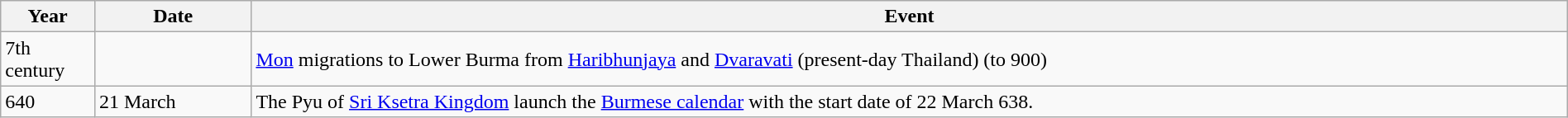<table class="wikitable" width="100%">
<tr>
<th style="width:6%">Year</th>
<th style="width:10%">Date</th>
<th>Event</th>
</tr>
<tr>
<td>7th century</td>
<td></td>
<td><a href='#'>Mon</a> migrations to Lower Burma from <a href='#'>Haribhunjaya</a> and <a href='#'>Dvaravati</a> (present-day Thailand) (to 900)</td>
</tr>
<tr>
<td>640</td>
<td>21 March</td>
<td>The Pyu of <a href='#'>Sri Ksetra Kingdom</a> launch the <a href='#'>Burmese calendar</a> with the start date of 22 March 638.</td>
</tr>
</table>
